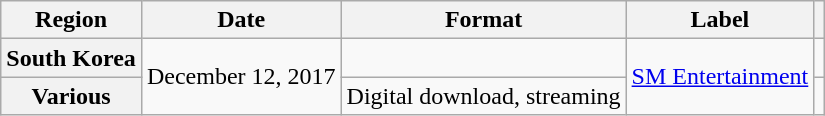<table class="wikitable plainrowheaders">
<tr>
<th>Region</th>
<th>Date</th>
<th>Format</th>
<th>Label</th>
<th></th>
</tr>
<tr>
<th scope="row">South Korea</th>
<td rowspan=2>December 12, 2017</td>
<td></td>
<td rowspan="2"><a href='#'>SM Entertainment</a></td>
<td align=center></td>
</tr>
<tr>
<th scope="row">Various</th>
<td>Digital download, streaming</td>
<td align=center></td>
</tr>
</table>
